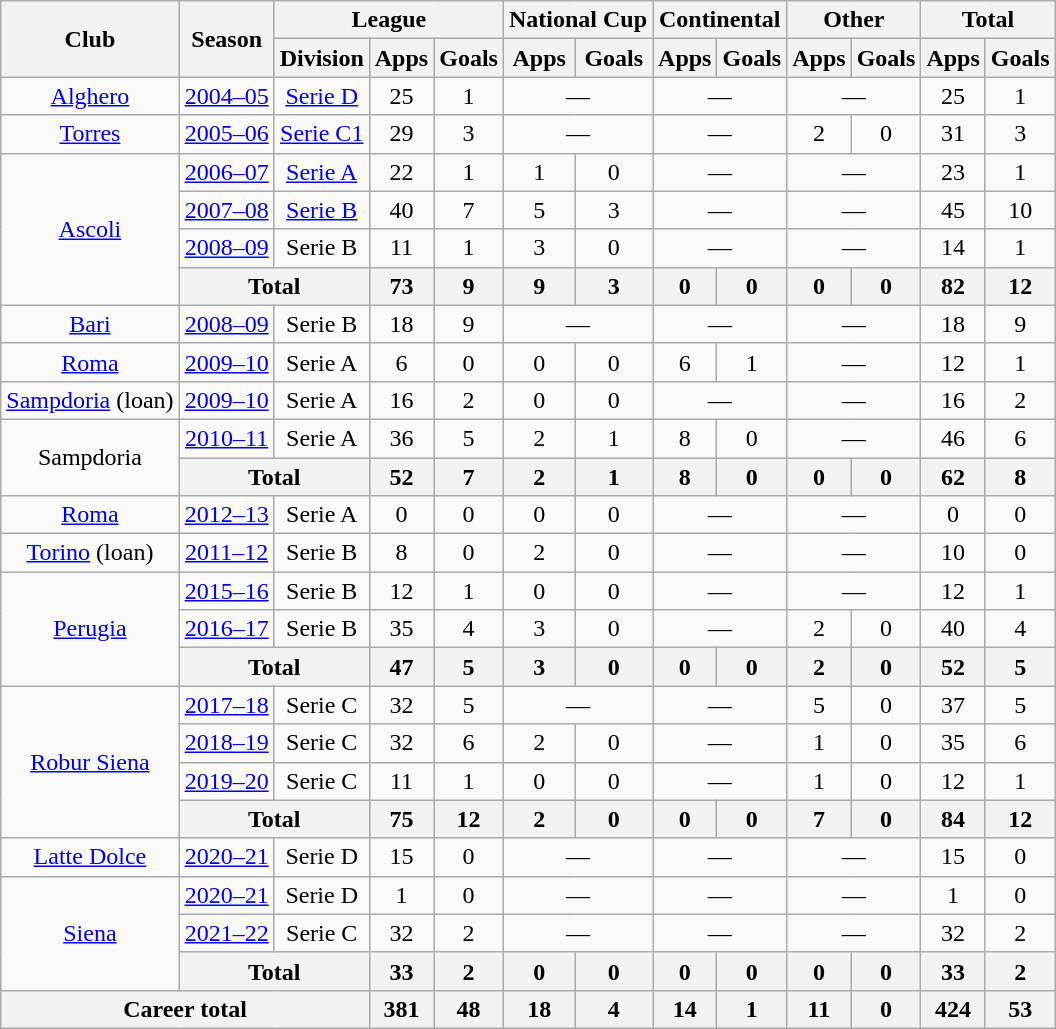<table class="wikitable" style="text-align:center">
<tr>
<th rowspan="2">Club</th>
<th rowspan="2">Season</th>
<th colspan="3">League</th>
<th colspan="2">National Cup</th>
<th colspan="2">Continental</th>
<th colspan="2">Other</th>
<th colspan="2">Total</th>
</tr>
<tr>
<th>Division</th>
<th>Apps</th>
<th>Goals</th>
<th>Apps</th>
<th>Goals</th>
<th>Apps</th>
<th>Goals</th>
<th>Apps</th>
<th>Goals</th>
<th>Apps</th>
<th>Goals</th>
</tr>
<tr>
<td><a href='#'>Alghero</a></td>
<td><a href='#'>2004–05</a></td>
<td><a href='#'>Serie D</a></td>
<td>25</td>
<td>1</td>
<td colspan="2">—</td>
<td colspan="2">—</td>
<td colspan="2">—</td>
<td>25</td>
<td>1</td>
</tr>
<tr>
<td><a href='#'>Torres</a></td>
<td><a href='#'>2005–06</a></td>
<td><a href='#'>Serie C1</a></td>
<td>29</td>
<td>3</td>
<td colspan="2">—</td>
<td colspan="2">—</td>
<td>2</td>
<td>0</td>
<td>31</td>
<td>3</td>
</tr>
<tr>
<td rowspan="4"><a href='#'>Ascoli</a></td>
<td><a href='#'>2006–07</a></td>
<td><a href='#'>Serie A</a></td>
<td>22</td>
<td>1</td>
<td>1</td>
<td>0</td>
<td colspan="2">—</td>
<td colspan="2">—</td>
<td>23</td>
<td>1</td>
</tr>
<tr>
<td><a href='#'>2007–08</a></td>
<td><a href='#'>Serie B</a></td>
<td>40</td>
<td>7</td>
<td>5</td>
<td>3</td>
<td colspan="2">—</td>
<td colspan="2">—</td>
<td>45</td>
<td>10</td>
</tr>
<tr>
<td><a href='#'>2008–09</a></td>
<td>Serie B</td>
<td>11</td>
<td>1</td>
<td>3</td>
<td>0</td>
<td colspan="2">—</td>
<td colspan="2">—</td>
<td>14</td>
<td>1</td>
</tr>
<tr>
<th colspan="2">Total</th>
<th>73</th>
<th>9</th>
<th>9</th>
<th>3</th>
<th>0</th>
<th>0</th>
<th>0</th>
<th>0</th>
<th>82</th>
<th>12</th>
</tr>
<tr>
<td><a href='#'>Bari</a></td>
<td><a href='#'>2008–09</a></td>
<td>Serie B</td>
<td>18</td>
<td>9</td>
<td colspan="2">—</td>
<td colspan="2">—</td>
<td colspan="2">—</td>
<td>18</td>
<td>9</td>
</tr>
<tr>
<td><a href='#'>Roma</a></td>
<td><a href='#'>2009–10</a></td>
<td>Serie A</td>
<td>6</td>
<td>0</td>
<td>0</td>
<td>0</td>
<td>6</td>
<td>1</td>
<td colspan="2">—</td>
<td>12</td>
<td>1</td>
</tr>
<tr>
<td><a href='#'>Sampdoria</a> (loan)</td>
<td><a href='#'>2009–10</a></td>
<td>Serie A</td>
<td>16</td>
<td>2</td>
<td>0</td>
<td>0</td>
<td colspan="2">—</td>
<td colspan="2">—</td>
<td>16</td>
<td>2</td>
</tr>
<tr>
<td rowspan="2">Sampdoria</td>
<td><a href='#'>2010–11</a></td>
<td>Serie A</td>
<td>36</td>
<td>5</td>
<td>2</td>
<td>1</td>
<td>8</td>
<td>0</td>
<td colspan="2">—</td>
<td>46</td>
<td>6</td>
</tr>
<tr>
<th colspan="2">Total</th>
<th>52</th>
<th>7</th>
<th>2</th>
<th>1</th>
<th>8</th>
<th>0</th>
<th>0</th>
<th>0</th>
<th>62</th>
<th>8</th>
</tr>
<tr>
<td><a href='#'>Roma</a></td>
<td><a href='#'>2012–13</a></td>
<td>Serie A</td>
<td>0</td>
<td>0</td>
<td>0</td>
<td>0</td>
<td colspan="2">—</td>
<td colspan="2">—</td>
<td>0</td>
<td>0</td>
</tr>
<tr>
<td><a href='#'>Torino</a> (loan)</td>
<td><a href='#'>2011–12</a></td>
<td>Serie B</td>
<td>8</td>
<td>0</td>
<td>2</td>
<td>0</td>
<td colspan="2">—</td>
<td colspan="2">—</td>
<td>10</td>
<td>0</td>
</tr>
<tr>
<td rowspan="3"><a href='#'>Perugia</a></td>
<td><a href='#'>2015–16</a></td>
<td>Serie B</td>
<td>12</td>
<td>1</td>
<td>0</td>
<td>0</td>
<td colspan="2">—</td>
<td colspan="2">—</td>
<td>12</td>
<td>1</td>
</tr>
<tr>
<td><a href='#'>2016–17</a></td>
<td>Serie B</td>
<td>35</td>
<td>4</td>
<td>3</td>
<td>0</td>
<td colspan="2">—</td>
<td>2</td>
<td>0</td>
<td>40</td>
<td>4</td>
</tr>
<tr>
<th colspan="2">Total</th>
<th>47</th>
<th>5</th>
<th>3</th>
<th>0</th>
<th>0</th>
<th>0</th>
<th>2</th>
<th>0</th>
<th>52</th>
<th>5</th>
</tr>
<tr>
<td rowspan="4"><a href='#'>Robur Siena</a></td>
<td><a href='#'>2017–18</a></td>
<td>Serie C</td>
<td>32</td>
<td>5</td>
<td colspan="2">—</td>
<td colspan="2">—</td>
<td>5</td>
<td>0</td>
<td>37</td>
<td>5</td>
</tr>
<tr>
<td><a href='#'>2018–19</a></td>
<td>Serie C</td>
<td>32</td>
<td>6</td>
<td>2</td>
<td>0</td>
<td colspan="2">—</td>
<td>1</td>
<td>0</td>
<td>35</td>
<td>6</td>
</tr>
<tr>
<td><a href='#'>2019–20</a></td>
<td>Serie C</td>
<td>11</td>
<td>1</td>
<td>0</td>
<td>0</td>
<td colspan="2">—</td>
<td>1</td>
<td>0</td>
<td>12</td>
<td>1</td>
</tr>
<tr>
<th colspan="2">Total</th>
<th>75</th>
<th>12</th>
<th>2</th>
<th>0</th>
<th>0</th>
<th>0</th>
<th>7</th>
<th>0</th>
<th>84</th>
<th>12</th>
</tr>
<tr>
<td><a href='#'>Latte Dolce</a></td>
<td><a href='#'>2020–21</a></td>
<td>Serie D</td>
<td>15</td>
<td>0</td>
<td colspan="2">—</td>
<td colspan="2">—</td>
<td colspan="2">—</td>
<td>15</td>
<td>0</td>
</tr>
<tr>
<td rowspan="3"><a href='#'>Siena</a></td>
<td><a href='#'>2020–21</a></td>
<td>Serie D</td>
<td>1</td>
<td>0</td>
<td colspan="2">—</td>
<td colspan="2">—</td>
<td colspan="2">—</td>
<td>1</td>
<td>0</td>
</tr>
<tr>
<td><a href='#'>2021–22</a></td>
<td>Serie C</td>
<td>32</td>
<td>2</td>
<td colspan="2">—</td>
<td colspan="2">—</td>
<td colspan="2">—</td>
<td>32</td>
<td>2</td>
</tr>
<tr>
<th colspan="2">Total</th>
<th>33</th>
<th>2</th>
<th>0</th>
<th>0</th>
<th>0</th>
<th>0</th>
<th>0</th>
<th>0</th>
<th>33</th>
<th>2</th>
</tr>
<tr>
<th colspan="3">Career total</th>
<th>381</th>
<th>48</th>
<th>18</th>
<th>4</th>
<th>14</th>
<th>1</th>
<th>11</th>
<th>0</th>
<th>424</th>
<th>53</th>
</tr>
</table>
